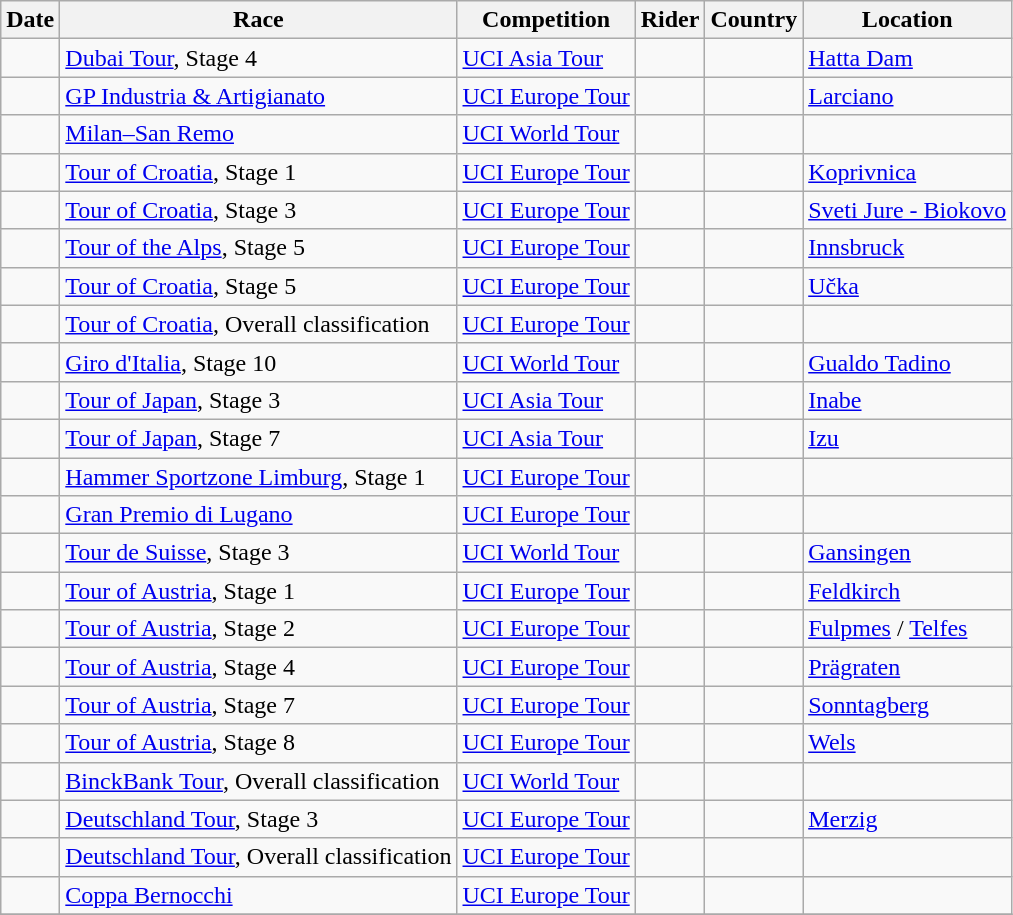<table class="wikitable sortable">
<tr>
<th>Date</th>
<th>Race</th>
<th>Competition</th>
<th>Rider</th>
<th>Country</th>
<th>Location</th>
</tr>
<tr>
<td></td>
<td><a href='#'>Dubai Tour</a>, Stage 4</td>
<td><a href='#'>UCI Asia Tour</a></td>
<td></td>
<td></td>
<td><a href='#'>Hatta Dam</a></td>
</tr>
<tr>
<td></td>
<td><a href='#'>GP Industria & Artigianato</a></td>
<td><a href='#'>UCI Europe Tour</a></td>
<td></td>
<td></td>
<td><a href='#'>Larciano</a></td>
</tr>
<tr>
<td></td>
<td><a href='#'>Milan–San Remo</a></td>
<td><a href='#'>UCI World Tour</a></td>
<td></td>
<td></td>
<td></td>
</tr>
<tr>
<td></td>
<td><a href='#'>Tour of Croatia</a>, Stage 1</td>
<td><a href='#'>UCI Europe Tour</a></td>
<td></td>
<td></td>
<td><a href='#'>Koprivnica</a></td>
</tr>
<tr>
<td></td>
<td><a href='#'>Tour of Croatia</a>, Stage 3</td>
<td><a href='#'>UCI Europe Tour</a></td>
<td></td>
<td></td>
<td><a href='#'>Sveti Jure - Biokovo</a></td>
</tr>
<tr>
<td></td>
<td><a href='#'>Tour of the Alps</a>, Stage 5</td>
<td><a href='#'>UCI Europe Tour</a></td>
<td></td>
<td></td>
<td><a href='#'>Innsbruck</a></td>
</tr>
<tr>
<td></td>
<td><a href='#'>Tour of Croatia</a>, Stage 5</td>
<td><a href='#'>UCI Europe Tour</a></td>
<td></td>
<td></td>
<td><a href='#'>Učka</a></td>
</tr>
<tr>
<td></td>
<td><a href='#'>Tour of Croatia</a>, Overall classification</td>
<td><a href='#'>UCI Europe Tour</a></td>
<td></td>
<td></td>
<td></td>
</tr>
<tr>
<td></td>
<td><a href='#'>Giro d'Italia</a>, Stage 10</td>
<td><a href='#'>UCI World Tour</a></td>
<td></td>
<td></td>
<td><a href='#'>Gualdo Tadino</a></td>
</tr>
<tr>
<td></td>
<td><a href='#'>Tour of Japan</a>, Stage 3</td>
<td><a href='#'>UCI Asia Tour</a></td>
<td></td>
<td></td>
<td><a href='#'>Inabe</a></td>
</tr>
<tr>
<td></td>
<td><a href='#'>Tour of Japan</a>, Stage 7</td>
<td><a href='#'>UCI Asia Tour</a></td>
<td></td>
<td></td>
<td><a href='#'>Izu</a></td>
</tr>
<tr>
<td></td>
<td><a href='#'>Hammer Sportzone Limburg</a>, Stage 1</td>
<td><a href='#'>UCI Europe Tour</a></td>
<td></td>
<td></td>
<td></td>
</tr>
<tr>
<td></td>
<td><a href='#'>Gran Premio di Lugano</a></td>
<td><a href='#'>UCI Europe Tour</a></td>
<td></td>
<td></td>
<td></td>
</tr>
<tr>
<td></td>
<td><a href='#'>Tour de Suisse</a>, Stage 3</td>
<td><a href='#'>UCI World Tour</a></td>
<td></td>
<td></td>
<td><a href='#'>Gansingen</a></td>
</tr>
<tr>
<td></td>
<td><a href='#'>Tour of Austria</a>, Stage 1</td>
<td><a href='#'>UCI Europe Tour</a></td>
<td></td>
<td></td>
<td><a href='#'>Feldkirch</a></td>
</tr>
<tr>
<td></td>
<td><a href='#'>Tour of Austria</a>, Stage 2</td>
<td><a href='#'>UCI Europe Tour</a></td>
<td></td>
<td></td>
<td><a href='#'>Fulpmes</a> / <a href='#'>Telfes</a></td>
</tr>
<tr>
<td></td>
<td><a href='#'>Tour of Austria</a>, Stage 4</td>
<td><a href='#'>UCI Europe Tour</a></td>
<td></td>
<td></td>
<td><a href='#'>Prägraten</a></td>
</tr>
<tr>
<td></td>
<td><a href='#'>Tour of Austria</a>, Stage 7</td>
<td><a href='#'>UCI Europe Tour</a></td>
<td></td>
<td></td>
<td><a href='#'>Sonntagberg</a></td>
</tr>
<tr>
<td></td>
<td><a href='#'>Tour of Austria</a>, Stage 8</td>
<td><a href='#'>UCI Europe Tour</a></td>
<td></td>
<td></td>
<td><a href='#'>Wels</a></td>
</tr>
<tr>
<td></td>
<td><a href='#'>BinckBank Tour</a>, Overall classification</td>
<td><a href='#'>UCI World Tour</a></td>
<td></td>
<td><br></td>
<td></td>
</tr>
<tr>
<td></td>
<td><a href='#'>Deutschland Tour</a>, Stage 3</td>
<td><a href='#'>UCI Europe Tour</a></td>
<td></td>
<td></td>
<td><a href='#'>Merzig</a></td>
</tr>
<tr>
<td></td>
<td><a href='#'>Deutschland Tour</a>, Overall classification</td>
<td><a href='#'>UCI Europe Tour</a></td>
<td></td>
<td></td>
<td></td>
</tr>
<tr>
<td></td>
<td><a href='#'>Coppa Bernocchi</a></td>
<td><a href='#'>UCI Europe Tour</a></td>
<td></td>
<td></td>
<td></td>
</tr>
<tr>
</tr>
</table>
